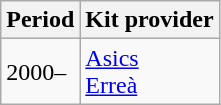<table class="wikitable" style="text-align: left">
<tr>
<th>Period</th>
<th>Kit provider</th>
</tr>
<tr>
<td>2000–</td>
<td><a href='#'>Asics</a><br><a href='#'>Erreà</a></td>
</tr>
</table>
